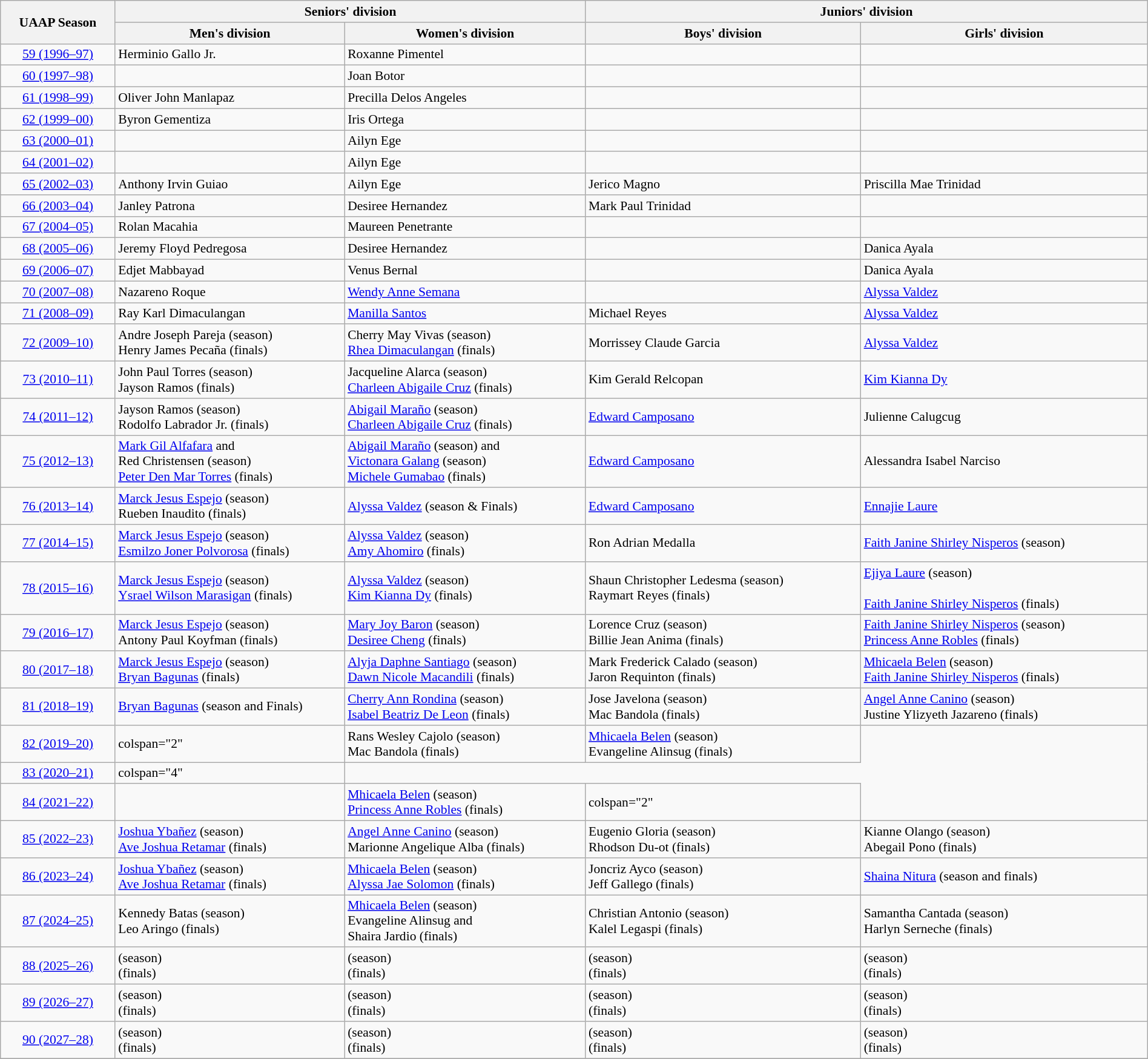<table class="wikitable" width="100%" style="font-size:90%;">
<tr>
<th rowspan=2 width=10%>UAAP Season</th>
<th colspan=2>Seniors' division</th>
<th colspan=2>Juniors' division</th>
</tr>
<tr>
<th width=20%>Men's division</th>
<th width=21%>Women's division</th>
<th width=24%>Boys' division</th>
<th width=35%>Girls' division</th>
</tr>
<tr>
<td align="center"><a href='#'>59 (1996–97)</a></td>
<td> Herminio Gallo Jr.</td>
<td> Roxanne Pimentel</td>
<td></td>
<td></td>
</tr>
<tr>
<td align="center"><a href='#'>60 (1997–98)</a></td>
<td></td>
<td> Joan Botor</td>
<td></td>
<td></td>
</tr>
<tr>
<td align="center"><a href='#'>61 (1998–99)</a></td>
<td> Oliver John Manlapaz</td>
<td> Precilla Delos Angeles</td>
<td></td>
<td></td>
</tr>
<tr>
<td align="center"><a href='#'>62 (1999–00)</a></td>
<td> Byron Gementiza</td>
<td> Iris Ortega</td>
<td></td>
<td></td>
</tr>
<tr>
<td align="center"><a href='#'>63 (2000–01)</a></td>
<td></td>
<td> Ailyn Ege</td>
<td></td>
<td></td>
</tr>
<tr>
<td align="center"><a href='#'>64 (2001–02)</a></td>
<td></td>
<td> Ailyn Ege</td>
<td></td>
<td></td>
</tr>
<tr>
<td align="center"><a href='#'>65 (2002–03)</a></td>
<td> Anthony Irvin Guiao</td>
<td> Ailyn Ege </td>
<td> Jerico Magno</td>
<td> Priscilla Mae Trinidad</td>
</tr>
<tr>
<td align="center"><a href='#'>66 (2003–04)</a></td>
<td> Janley Patrona</td>
<td> Desiree Hernandez</td>
<td> Mark Paul Trinidad</td>
<td></td>
</tr>
<tr>
<td align="center"><a href='#'>67 (2004–05)</a></td>
<td> Rolan Macahia</td>
<td> Maureen Penetrante</td>
<td></td>
<td></td>
</tr>
<tr>
<td align="center"><a href='#'>68 (2005–06)</a></td>
<td> Jeremy Floyd Pedregosa</td>
<td> Desiree Hernandez</td>
<td></td>
<td> Danica Ayala</td>
</tr>
<tr>
<td align="center"><a href='#'>69 (2006–07)</a></td>
<td> Edjet Mabbayad</td>
<td> Venus Bernal</td>
<td></td>
<td> Danica Ayala</td>
</tr>
<tr>
<td align="center"><a href='#'>70 (2007–08)</a></td>
<td> Nazareno Roque</td>
<td> <a href='#'>Wendy Anne Semana</a></td>
<td></td>
<td> <a href='#'>Alyssa Valdez</a></td>
</tr>
<tr>
<td align="center"><a href='#'>71 (2008–09)</a></td>
<td> Ray Karl Dimaculangan</td>
<td> <a href='#'>Manilla Santos</a></td>
<td> Michael Reyes</td>
<td> <a href='#'>Alyssa Valdez</a></td>
</tr>
<tr>
<td align="center"><a href='#'>72 (2009–10)</a></td>
<td> Andre Joseph Pareja (season)<br>   Henry James Pecaña (finals)</td>
<td> Cherry May Vivas (season)<br> <a href='#'>Rhea Dimaculangan</a> (finals)</td>
<td> Morrissey Claude Garcia</td>
<td> <a href='#'>Alyssa Valdez</a></td>
</tr>
<tr>
<td align="center"><a href='#'>73 (2010–11)</a></td>
<td> John Paul Torres (season)<br>   Jayson Ramos (finals)</td>
<td> Jacqueline Alarca (season) <br> <a href='#'>Charleen Abigaile Cruz</a> (finals)</td>
<td> Kim Gerald Relcopan</td>
<td> <a href='#'>Kim Kianna Dy</a></td>
</tr>
<tr>
<td align="center"><a href='#'>74 (2011–12)</a></td>
<td> Jayson Ramos  (season)<br>  Rodolfo Labrador Jr. (finals)</td>
<td> <a href='#'>Abigail Maraño</a> (season) <br>  <a href='#'>Charleen Abigaile Cruz</a> (finals)</td>
<td> <a href='#'>Edward Camposano</a></td>
<td> Julienne Calugcug</td>
</tr>
<tr>
<td align="center"><a href='#'>75 (2012–13)</a></td>
<td> <a href='#'>Mark Gil Alfafara</a> and<br> Red Christensen (season) <br> <a href='#'>Peter Den Mar Torres</a> (finals)</td>
<td> <a href='#'>Abigail Maraño</a> (season) and<br> <a href='#'>Victonara Galang</a> (season)<br> <a href='#'>Michele Gumabao</a> (finals)</td>
<td> <a href='#'>Edward Camposano</a></td>
<td> Alessandra Isabel Narciso</td>
</tr>
<tr>
<td align="center"><a href='#'>76 (2013–14)</a></td>
<td> <a href='#'>Marck Jesus Espejo</a> (season)<br> Rueben Inaudito (finals)</td>
<td> <a href='#'>Alyssa Valdez</a> (season & Finals)</td>
<td> <a href='#'>Edward Camposano</a></td>
<td> <a href='#'>Ennajie Laure</a></td>
</tr>
<tr>
<td align="center"><a href='#'>77 (2014–15)</a></td>
<td> <a href='#'>Marck Jesus Espejo</a>  (season) <br> <a href='#'>Esmilzo Joner Polvorosa</a> (finals)</td>
<td> <a href='#'>Alyssa Valdez</a> (season)<br> <a href='#'>Amy Ahomiro</a> (finals)</td>
<td> Ron Adrian Medalla</td>
<td>  <a href='#'>Faith Janine Shirley Nisperos</a> (season)</td>
</tr>
<tr>
<td align="center"><a href='#'>78 (2015–16)</a></td>
<td> <a href='#'>Marck Jesus Espejo</a> (season) <br> <a href='#'>Ysrael Wilson Marasigan</a>  (finals)</td>
<td> <a href='#'>Alyssa Valdez</a> (season) <br>  <a href='#'>Kim Kianna Dy</a> (finals)</td>
<td> Shaun Christopher Ledesma (season) <br>  Raymart Reyes (finals)</td>
<td> <a href='#'>Ejiya Laure</a> (season) <br><br> <a href='#'>Faith Janine Shirley Nisperos</a> (finals)</td>
</tr>
<tr>
<td align="center"><a href='#'>79 (2016–17)</a></td>
<td> <a href='#'>Marck Jesus Espejo</a> (season)<br>  Antony Paul Koyfman (finals)</td>
<td> <a href='#'>Mary Joy Baron</a> (season)<br>  <a href='#'>Desiree Cheng</a> (finals)</td>
<td> Lorence Cruz (season) <br>  Billie Jean Anima (finals)</td>
<td> <a href='#'>Faith Janine Shirley Nisperos</a> (season) <br>  <a href='#'>Princess Anne Robles</a> (finals)</td>
</tr>
<tr>
<td align="center"><a href='#'>80 (2017–18)</a></td>
<td> <a href='#'>Marck Jesus Espejo</a> (season)<br>  <a href='#'>Bryan Bagunas</a> (finals)</td>
<td> <a href='#'>Alyja Daphne Santiago</a> (season)<br>  <a href='#'>Dawn Nicole Macandili</a> (finals)</td>
<td> Mark Frederick Calado (season) <br>  Jaron Requinton (finals)</td>
<td> <a href='#'>Mhicaela Belen</a> (season) <br>  <a href='#'>Faith Janine Shirley Nisperos</a> (finals)</td>
</tr>
<tr>
<td align="center"><a href='#'>81 (2018–19)</a></td>
<td> <a href='#'>Bryan Bagunas</a> (season and Finals)</td>
<td> <a href='#'>Cherry Ann Rondina</a> (season) <br>  <a href='#'>Isabel Beatriz De Leon</a> (finals)</td>
<td> Jose Javelona (season)<br> Mac Bandola (finals)</td>
<td> <a href='#'>Angel Anne Canino</a> (season) <br>  Justine Ylizyeth Jazareno (finals)</td>
</tr>
<tr>
<td align="center"><a href='#'>82 (2019–20)</a></td>
<td>colspan="2" </td>
<td> Rans Wesley Cajolo (season)<br> Mac Bandola (finals)</td>
<td> <a href='#'>Mhicaela Belen</a> (season)<br> Evangeline Alinsug (finals)</td>
</tr>
<tr>
<td align="center"><a href='#'>83 (2020–21)</a></td>
<td>colspan="4" </td>
</tr>
<tr>
<td align="center"><a href='#'>84 (2021–22)</a></td>
<td></td>
<td> <a href='#'>Mhicaela Belen</a> (season)<br> <a href='#'>Princess Anne Robles</a> (finals)</td>
<td>colspan="2" </td>
</tr>
<tr>
<td align="center"><a href='#'>85 (2022–23)</a></td>
<td> <a href='#'>Joshua Ybañez</a> (season)<br> <a href='#'>Ave Joshua Retamar</a> (finals)</td>
<td> <a href='#'>Angel Anne Canino</a> (season)<br> Marionne Angelique Alba (finals)</td>
<td> Eugenio Gloria (season)<br> Rhodson Du-ot (finals)</td>
<td> Kianne Olango (season)<br> Abegail Pono (finals)</td>
</tr>
<tr>
<td align="center"><a href='#'>86 (2023–24)</a></td>
<td> <a href='#'>Joshua Ybañez</a> (season)<br> <a href='#'>Ave Joshua Retamar</a> (finals)</td>
<td> <a href='#'>Mhicaela Belen</a> (season)<br> <a href='#'>Alyssa Jae Solomon</a> (finals)</td>
<td> Joncriz Ayco (season)<br> Jeff Gallego (finals)</td>
<td> <a href='#'>Shaina Nitura</a> (season and finals)</td>
</tr>
<tr>
<td align="center"><a href='#'>87 (2024–25)</a></td>
<td> Kennedy Batas (season) <br>  Leo Aringo (finals)</td>
<td> <a href='#'>Mhicaela Belen</a> (season)<br> Evangeline Alinsug and<br>  Shaira Jardio (finals)</td>
<td> Christian Antonio (season)<br>  Kalel Legaspi (finals)</td>
<td> Samantha Cantada (season)<br>  Harlyn Serneche (finals)</td>
</tr>
<tr>
<td align="center"><a href='#'>88 (2025–26)</a></td>
<td>(season) <br> (finals)</td>
<td>(season) <br> (finals)</td>
<td>(season)<br> (finals)</td>
<td>(season)<br> (finals)</td>
</tr>
<tr>
<td align="center"><a href='#'>89 (2026–27)</a></td>
<td>(season) <br> (finals)</td>
<td>(season) <br> (finals)</td>
<td>(season)<br> (finals)</td>
<td>(season)<br> (finals)</td>
</tr>
<tr>
<td align="center"><a href='#'>90 (2027–28)</a></td>
<td>(season) <br> (finals)</td>
<td>(season) <br> (finals)</td>
<td>(season)<br> (finals)</td>
<td>(season)<br> (finals)</td>
</tr>
<tr>
</tr>
</table>
